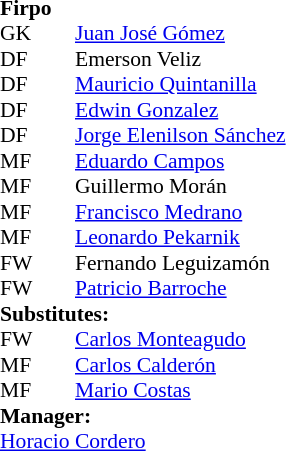<table style="font-size: 90%" cellspacing="0" cellpadding="0">
<tr>
<td colspan="4"><strong>Firpo</strong></td>
</tr>
<tr>
<th width="25"></th>
<th width="25"></th>
</tr>
<tr>
<td>GK</td>
<td></td>
<td> <a href='#'>Juan José Gómez</a></td>
</tr>
<tr>
<td>DF</td>
<td></td>
<td> Emerson Veliz</td>
</tr>
<tr>
<td>DF</td>
<td></td>
<td> <a href='#'>Mauricio Quintanilla</a></td>
</tr>
<tr>
<td>DF</td>
<td></td>
<td> <a href='#'>Edwin Gonzalez</a></td>
</tr>
<tr>
<td>DF</td>
<td></td>
<td> <a href='#'>Jorge Elenilson Sánchez</a></td>
</tr>
<tr>
<td>MF</td>
<td></td>
<td> <a href='#'>Eduardo Campos</a> </td>
<td></td>
<td></td>
</tr>
<tr>
<td>MF</td>
<td></td>
<td> Guillermo Morán</td>
</tr>
<tr>
<td>MF</td>
<td></td>
<td> <a href='#'>Francisco Medrano</a> </td>
</tr>
<tr>
<td>MF</td>
<td></td>
<td> <a href='#'>Leonardo Pekarnik</a> </td>
<td></td>
<td></td>
</tr>
<tr>
<td>FW</td>
<td></td>
<td> Fernando Leguizamón</td>
<td></td>
<td></td>
</tr>
<tr>
<td>FW</td>
<td></td>
<td> <a href='#'>Patricio Barroche</a></td>
</tr>
<tr>
<td colspan=3><strong>Substitutes:</strong></td>
</tr>
<tr>
<td>FW</td>
<td></td>
<td> <a href='#'>Carlos Monteagudo</a> </td>
<td></td>
<td></td>
</tr>
<tr>
<td>MF</td>
<td></td>
<td> <a href='#'>Carlos Calderón</a></td>
<td></td>
<td></td>
</tr>
<tr>
<td>MF</td>
<td></td>
<td> <a href='#'>Mario Costas</a></td>
<td></td>
<td></td>
</tr>
<tr>
<td colspan=3><strong>Manager:</strong></td>
</tr>
<tr>
<td colspan=4> <a href='#'>Horacio Cordero</a></td>
</tr>
</table>
